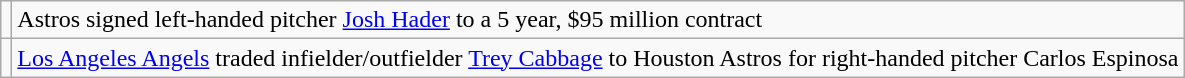<table class="wikitable">
<tr>
<td></td>
<td>Astros signed left-handed pitcher <a href='#'>Josh Hader</a> to a 5 year, $95 million contract</td>
</tr>
<tr>
<td></td>
<td><a href='#'>Los Angeles Angels</a> traded infielder/outfielder <a href='#'>Trey Cabbage</a> to Houston Astros for right-handed pitcher Carlos Espinosa</td>
</tr>
</table>
